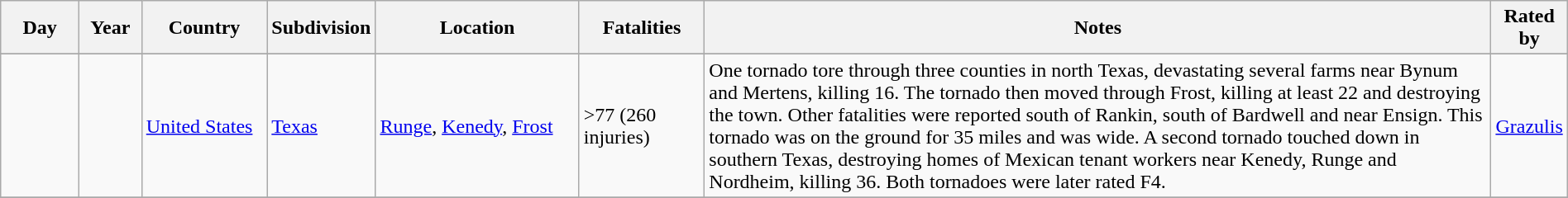<table class="wikitable sortable" style="width:100%;">
<tr>
<th scope="col" style="width:5%;">Day</th>
<th scope="col" style="width:4%;">Year</th>
<th scope="col" style="width:8%;">Country</th>
<th scope="col" style="width:4%;">Subdivision</th>
<th scope="col" style="width:13%;" class="unsortable">Location</th>
<th scope="col" style="width:8%;">Fatalities</th>
<th scope="col" class="unsortable">Notes</th>
<th scope="col" style="width:4%;">Rated by</th>
</tr>
<tr style="background:#BB8899;">
</tr>
<tr>
<td></td>
<td></td>
<td><a href='#'>United States</a></td>
<td><a href='#'>Texas</a></td>
<td><a href='#'>Runge</a>, <a href='#'>Kenedy</a>, <a href='#'>Frost</a></td>
<td>>77 (260 injuries)</td>
<td>One tornado tore through three counties in north Texas, devastating several farms near Bynum and Mertens, killing 16. The tornado then moved through Frost, killing at least 22 and destroying the town. Other fatalities were reported south of Rankin, south of Bardwell and near Ensign. This tornado was on the ground for 35 miles and was  wide. A second tornado touched down in southern Texas, destroying homes of Mexican tenant workers near Kenedy, Runge and Nordheim, killing 36. Both tornadoes were later rated F4.</td>
<td><a href='#'>Grazulis</a></td>
</tr>
<tr>
</tr>
</table>
